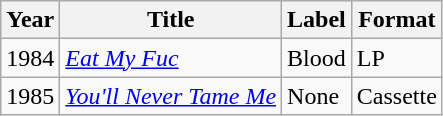<table class="wikitable">
<tr>
<th>Year</th>
<th>Title</th>
<th>Label</th>
<th>Format</th>
</tr>
<tr>
<td>1984</td>
<td><em><a href='#'>Eat My Fuc</a></em></td>
<td>Blood</td>
<td>LP</td>
</tr>
<tr>
<td>1985</td>
<td><em><a href='#'>You'll Never Tame Me</a></em></td>
<td>None</td>
<td>Cassette</td>
</tr>
</table>
